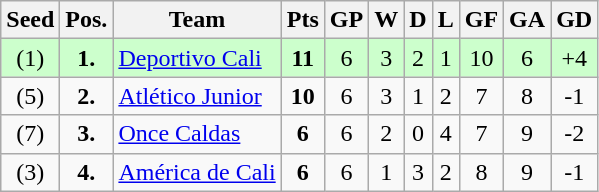<table class="wikitable sortable" style="text-align: center;">
<tr>
<th align="center">Seed</th>
<th align="center">Pos.</th>
<th align="center">Team</th>
<th align="center">Pts</th>
<th align="center">GP</th>
<th align="center">W</th>
<th align="center">D</th>
<th align="center">L</th>
<th align="center">GF</th>
<th align="center">GA</th>
<th align="center">GD</th>
</tr>
<tr style="background: #CCFFCC;">
<td>(1)</td>
<td><strong>1.</strong></td>
<td align="left"><a href='#'>Deportivo Cali</a></td>
<td><strong>11</strong></td>
<td>6</td>
<td>3</td>
<td>2</td>
<td>1</td>
<td>10</td>
<td>6</td>
<td>+4</td>
</tr>
<tr>
<td>(5)</td>
<td><strong>2.</strong></td>
<td align="left"><a href='#'>Atlético Junior</a></td>
<td><strong>10</strong></td>
<td>6</td>
<td>3</td>
<td>1</td>
<td>2</td>
<td>7</td>
<td>8</td>
<td>-1</td>
</tr>
<tr>
<td>(7)</td>
<td><strong>3.</strong></td>
<td align="left"><a href='#'>Once Caldas</a></td>
<td><strong>6</strong></td>
<td>6</td>
<td>2</td>
<td>0</td>
<td>4</td>
<td>7</td>
<td>9</td>
<td>-2</td>
</tr>
<tr>
<td>(3)</td>
<td><strong>4.</strong></td>
<td align="left"><a href='#'>América de Cali</a></td>
<td><strong>6</strong></td>
<td>6</td>
<td>1</td>
<td>3</td>
<td>2</td>
<td>8</td>
<td>9</td>
<td>-1</td>
</tr>
</table>
